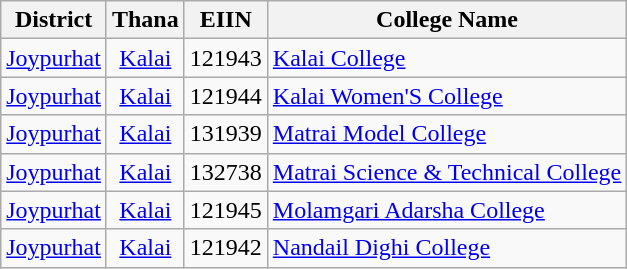<table class="wikitable">
<tr>
<th style="text-align: center;">District</th>
<th style="text-align: center;">Thana</th>
<th style="text-align: center;">EIIN</th>
<th style="text-align: center;">College Name</th>
</tr>
<tr>
<td style="text-align: center;"><a href='#'>Joypurhat</a></td>
<td style="text-align: center;"><a href='#'>Kalai</a></td>
<td style="text-align: center;">121943</td>
<td><a href='#'>Kalai College</a></td>
</tr>
<tr>
<td style="text-align: center;"><a href='#'>Joypurhat</a></td>
<td style="text-align: center;"><a href='#'>Kalai</a></td>
<td style="text-align: center;">121944</td>
<td><a href='#'>Kalai Women'S College</a></td>
</tr>
<tr>
<td style="text-align: center;"><a href='#'>Joypurhat</a></td>
<td style="text-align: center;"><a href='#'>Kalai</a></td>
<td style="text-align: center;">131939</td>
<td><a href='#'>Matrai Model College</a></td>
</tr>
<tr>
<td style="text-align: center;"><a href='#'>Joypurhat</a></td>
<td style="text-align: center;"><a href='#'>Kalai</a></td>
<td style="text-align: center;">132738</td>
<td><a href='#'>Matrai Science & Technical College</a></td>
</tr>
<tr>
<td style="text-align: center;"><a href='#'>Joypurhat</a></td>
<td style="text-align: center;"><a href='#'>Kalai</a></td>
<td style="text-align: center;">121945</td>
<td><a href='#'>Molamgari Adarsha College</a></td>
</tr>
<tr>
<td style="text-align: center;"><a href='#'>Joypurhat</a></td>
<td style="text-align: center;"><a href='#'>Kalai</a></td>
<td style="text-align: center;">121942</td>
<td><a href='#'>Nandail Dighi College</a></td>
</tr>
</table>
